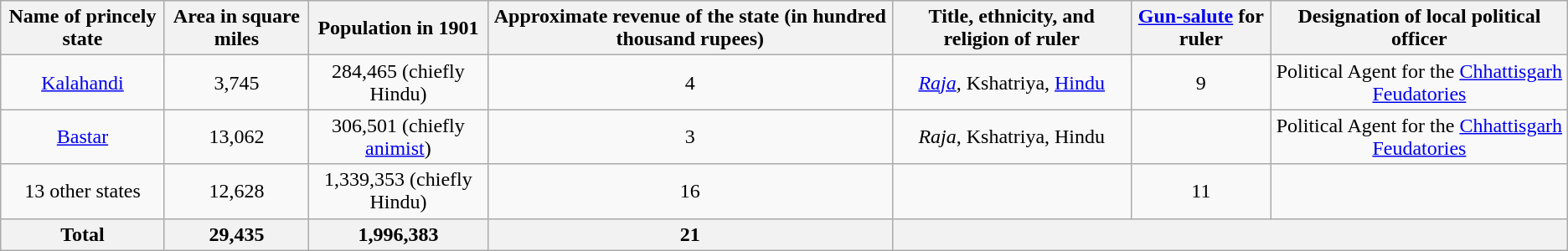<table class="wikitable">
<tr>
<th>Name of princely state</th>
<th>Area in square miles</th>
<th>Population in 1901</th>
<th>Approximate revenue of the state (in hundred thousand rupees)</th>
<th>Title, ethnicity, and religion of ruler</th>
<th><a href='#'>Gun-salute</a> for ruler</th>
<th>Designation of local political officer</th>
</tr>
<tr>
<td align="center"><a href='#'>Kalahandi</a></td>
<td align="center">3,745</td>
<td align="center">284,465 (chiefly Hindu)</td>
<td align="center">4</td>
<td align="center"><em><a href='#'>Raja</a></em>, Kshatriya, <a href='#'>Hindu</a></td>
<td align="center">9</td>
<td align="center">Political Agent for the <a href='#'>Chhattisgarh</a> <a href='#'>Feudatories</a></td>
</tr>
<tr>
<td align="center"><a href='#'>Bastar</a></td>
<td align="center">13,062</td>
<td align="center">306,501 (chiefly <a href='#'>animist</a>)</td>
<td align="center">3</td>
<td align="center"><em>Raja</em>, Kshatriya, Hindu</td>
<td align="center"></td>
<td align="center">Political Agent for the <a href='#'>Chhattisgarh</a> <a href='#'>Feudatories</a></td>
</tr>
<tr>
<td align="center">13 other states</td>
<td align="center">12,628</td>
<td align="center">1,339,353 (chiefly Hindu)</td>
<td align="center">16</td>
<td align="center"></td>
<td align="center">11</td>
<td align="center"></td>
</tr>
<tr>
<th>Total</th>
<th>29,435</th>
<th>1,996,383</th>
<th>21</th>
<th colspan="3"></th>
</tr>
</table>
